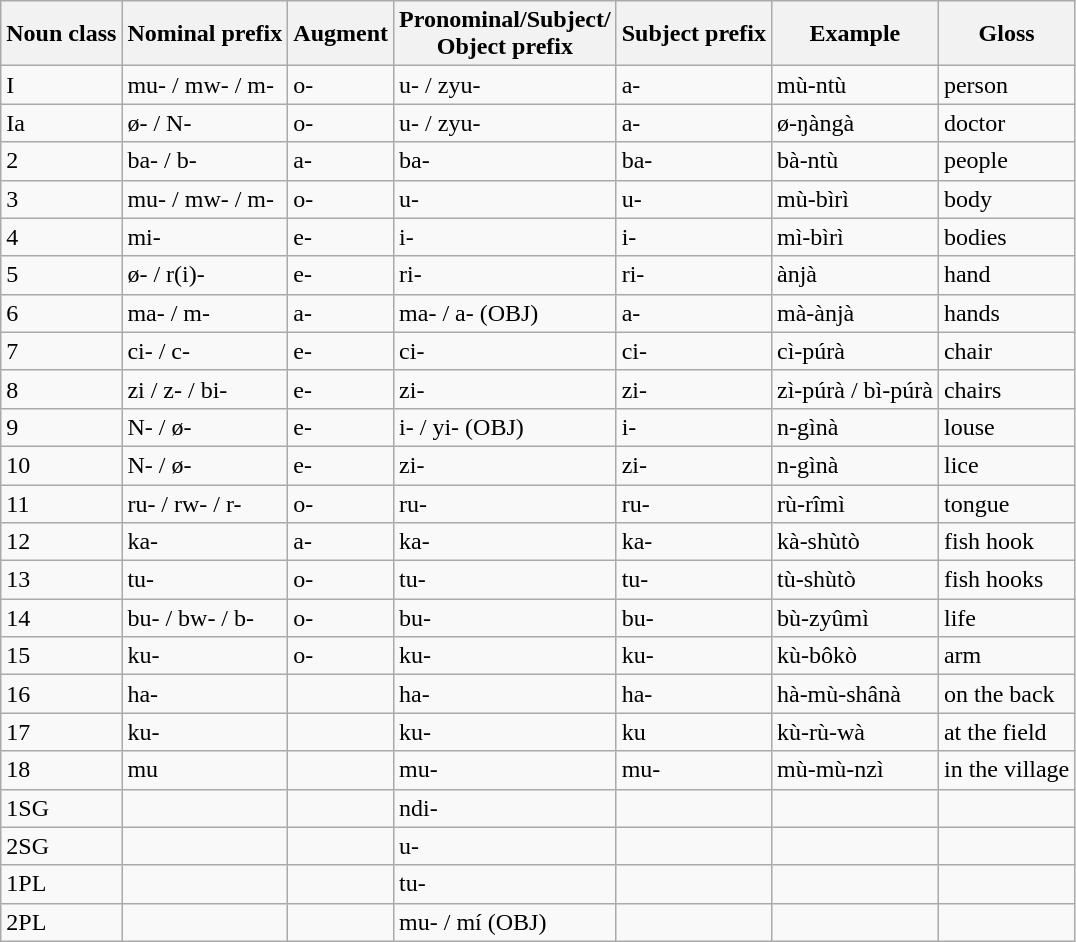<table class="wikitable">
<tr>
<th>Noun class</th>
<th>Nominal prefix</th>
<th>Augment</th>
<th>Pronominal/Subject/<br>Object prefix</th>
<th>Subject prefix</th>
<th>Example</th>
<th>Gloss</th>
</tr>
<tr>
<td>I</td>
<td>mu- / mw- / m-</td>
<td>o-</td>
<td>u- / zyu-</td>
<td>a-</td>
<td>mù-ntù</td>
<td>person</td>
</tr>
<tr>
<td>Ia</td>
<td>ø- / N-</td>
<td>o-</td>
<td>u- / zyu-</td>
<td>a-</td>
<td>ø-ŋàngà</td>
<td>doctor</td>
</tr>
<tr>
<td>2</td>
<td>ba- / b-</td>
<td>a-</td>
<td>ba-</td>
<td>ba-</td>
<td>bà-ntù</td>
<td>people</td>
</tr>
<tr>
<td>3</td>
<td>mu- / mw- / m-</td>
<td>o-</td>
<td>u-</td>
<td>u-</td>
<td>mù-bìrì</td>
<td>body</td>
</tr>
<tr>
<td>4</td>
<td>mi-</td>
<td>e-</td>
<td>i-</td>
<td>i-</td>
<td>mì-bìrì</td>
<td>bodies</td>
</tr>
<tr>
<td>5</td>
<td>ø- / r(i)-</td>
<td>e-</td>
<td>ri-</td>
<td>ri-</td>
<td>ànjà</td>
<td>hand</td>
</tr>
<tr>
<td>6</td>
<td>ma- / m-</td>
<td>a-</td>
<td>ma- / a- (OBJ)</td>
<td>a-</td>
<td>mà-ànjà</td>
<td>hands</td>
</tr>
<tr>
<td>7</td>
<td>ci- / c-</td>
<td>e-</td>
<td>ci-</td>
<td>ci-</td>
<td>cì-púrà</td>
<td>chair</td>
</tr>
<tr>
<td>8</td>
<td>zi / z- / bi-</td>
<td>e-</td>
<td>zi-</td>
<td>zi-</td>
<td>zì-púrà / bì-púrà</td>
<td>chairs</td>
</tr>
<tr>
<td>9</td>
<td>N- / ø-</td>
<td>e-</td>
<td>i- / yi- (OBJ)</td>
<td>i-</td>
<td>n-gìnà</td>
<td>louse</td>
</tr>
<tr>
<td>10</td>
<td>N- / ø-</td>
<td>e-</td>
<td>zi-</td>
<td>zi-</td>
<td>n-gìnà</td>
<td>lice</td>
</tr>
<tr>
<td>11</td>
<td>ru- / rw- / r-</td>
<td>o-</td>
<td>ru-</td>
<td>ru-</td>
<td>rù-rîmì</td>
<td>tongue</td>
</tr>
<tr>
<td>12</td>
<td>ka-</td>
<td>a-</td>
<td>ka-</td>
<td>ka-</td>
<td>kà-shùtò</td>
<td>fish hook</td>
</tr>
<tr>
<td>13</td>
<td>tu-</td>
<td>o-</td>
<td>tu-</td>
<td>tu-</td>
<td>tù-shùtò</td>
<td>fish hooks</td>
</tr>
<tr>
<td>14</td>
<td>bu- / bw- / b-</td>
<td>o-</td>
<td>bu-</td>
<td>bu-</td>
<td>bù-zyûmì</td>
<td>life</td>
</tr>
<tr>
<td>15</td>
<td>ku-</td>
<td>o-</td>
<td>ku-</td>
<td>ku-</td>
<td>kù-bôkò</td>
<td>arm</td>
</tr>
<tr>
<td>16</td>
<td>ha-</td>
<td></td>
<td>ha-</td>
<td>ha-</td>
<td>hà-mù-shânà</td>
<td>on the back</td>
</tr>
<tr>
<td>17</td>
<td>ku-</td>
<td></td>
<td>ku-</td>
<td>ku</td>
<td>kù-rù-wà</td>
<td>at the field</td>
</tr>
<tr>
<td>18</td>
<td>mu</td>
<td></td>
<td>mu-</td>
<td>mu-</td>
<td>mù-mù-nzì</td>
<td>in the village</td>
</tr>
<tr>
<td>1SG</td>
<td></td>
<td></td>
<td>ndi-</td>
<td></td>
<td></td>
<td></td>
</tr>
<tr>
<td>2SG</td>
<td></td>
<td></td>
<td>u-</td>
<td></td>
<td></td>
<td></td>
</tr>
<tr>
<td>1PL</td>
<td></td>
<td></td>
<td>tu-</td>
<td></td>
<td></td>
<td></td>
</tr>
<tr>
<td>2PL</td>
<td></td>
<td></td>
<td>mu- / mí (OBJ)</td>
<td></td>
<td></td>
<td></td>
</tr>
</table>
